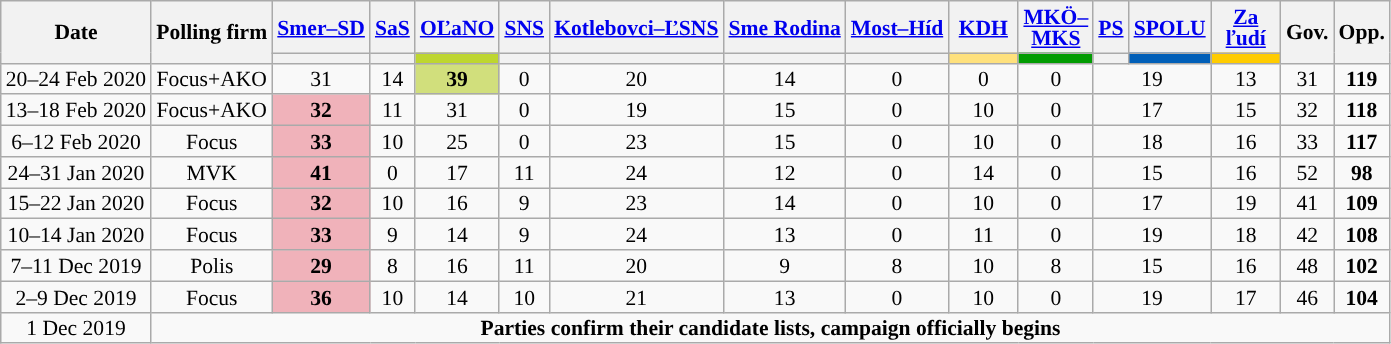<table class="wikitable sortable mw-datatable" style="text-align:center;font-size:90%;line-height:14px;">
<tr>
<th rowspan=2>Date</th>
<th rowspan=2>Polling firm</th>
<th class="unsortable"><a href='#'><span>Smer–SD</span></a></th>
<th class="unsortable"><a href='#'><span>SaS</span></a></th>
<th class="unsortable"><a href='#'><span>OĽaNO</span></a></th>
<th class="unsortable"><a href='#'><span>SNS</span></a></th>
<th class="unsortable"><a href='#'><span>Kotlebovci–ĽSNS</span></a></th>
<th class="unsortable"><a href='#'><span>Sme Rodina</span></a></th>
<th class="unsortable"><a href='#'><span>Most–Híd</span></a></th>
<th class="unsortable"><a href='#'><span>KDH</span></a></th>
<th class="unsortable"><a href='#'>MKÖ–MKS</a></th>
<th class="unsortable"><a href='#'><span>PS</span></a></th>
<th class="unsortable"><a href='#'><span>SPOLU</span></a></th>
<th class="unsortable"><span><a href='#'>Za ľudí</a></span></th>
<th class="unsortable" style="width:15px;" rowspan="2">Gov.</th>
<th class="unsortable" style="width:15px;" rowspan="2">Opp.</th>
</tr>
<tr>
<th style="background:"></th>
<th style="background:"></th>
<th style="background:#BED62F; width:40px;"></th>
<th style="background:"></th>
<th style="background:"></th>
<th style="background:"></th>
<th style="background:"></th>
<th style="background:#FFE17C; width:40px;"></th>
<th style="background:#029C02; width:40px;"></th>
<th style="background:"></th>
<th style="background:#015FB8; width:40px;"></th>
<th style="background:#FFCC00; width:40px;"></th>
</tr>
<tr>
<td>20–24 Feb 2020</td>
<td>Focus+AKO</td>
<td>31</td>
<td>14</td>
<td style="background:#D1DF7C"><strong>39</strong></td>
<td>0</td>
<td>20</td>
<td>14</td>
<td>0</td>
<td>0</td>
<td>0</td>
<td colspan="2">19</td>
<td>13</td>
<td>31</td>
<td><strong>119</strong></td>
</tr>
<tr>
<td>13–18 Feb 2020</td>
<td>Focus+AKO</td>
<td style="background:#F0B2BA"><strong>32</strong></td>
<td>11</td>
<td>31</td>
<td>0</td>
<td>19</td>
<td>15</td>
<td>0</td>
<td>10</td>
<td>0</td>
<td colspan="2">17</td>
<td>15</td>
<td>32</td>
<td><strong>118</strong></td>
</tr>
<tr>
<td>6–12 Feb 2020</td>
<td>Focus</td>
<td style="background:#F0B2BA"><strong>33</strong></td>
<td>10</td>
<td>25</td>
<td>0</td>
<td>23</td>
<td>15</td>
<td>0</td>
<td>10</td>
<td>0</td>
<td colspan="2">18</td>
<td>16</td>
<td>33</td>
<td><strong>117</strong></td>
</tr>
<tr>
<td>24–31 Jan 2020</td>
<td>MVK</td>
<td style="background:#F0B2BA"><strong>41</strong></td>
<td>0</td>
<td>17</td>
<td>11</td>
<td>24</td>
<td>12</td>
<td>0</td>
<td>14</td>
<td>0</td>
<td colspan="2">15</td>
<td>16</td>
<td>52</td>
<td><strong>98</strong></td>
</tr>
<tr>
<td>15–22 Jan 2020</td>
<td>Focus</td>
<td style="background:#F0B2BA"><strong>32</strong></td>
<td>10</td>
<td>16</td>
<td>9</td>
<td>23</td>
<td>14</td>
<td>0</td>
<td>10</td>
<td>0</td>
<td colspan="2">17</td>
<td>19</td>
<td>41</td>
<td><strong>109</strong></td>
</tr>
<tr>
<td>10–14 Jan 2020</td>
<td>Focus</td>
<td style="background:#F0B2BA"><strong>33</strong></td>
<td>9</td>
<td>14</td>
<td>9</td>
<td>24</td>
<td>13</td>
<td>0</td>
<td>11</td>
<td>0</td>
<td colspan="2">19</td>
<td>18</td>
<td>42</td>
<td><strong>108</strong></td>
</tr>
<tr>
<td>7–11 Dec 2019</td>
<td>Polis</td>
<td style="background:#F0B2BA"><strong>29</strong></td>
<td>8</td>
<td>16</td>
<td>11</td>
<td>20</td>
<td>9</td>
<td>8</td>
<td>10</td>
<td>8</td>
<td colspan="2">15</td>
<td>16</td>
<td>48</td>
<td><strong>102</strong></td>
</tr>
<tr>
<td data-sort-value="2019-11-26">2–9 Dec 2019</td>
<td>Focus</td>
<td style="background:#F0B2BA"><strong>36</strong></td>
<td>10</td>
<td>14</td>
<td>10</td>
<td>21</td>
<td>13</td>
<td>0</td>
<td>10</td>
<td>0</td>
<td colspan="2">19</td>
<td>17</td>
<td>46</td>
<td><strong>104</strong></td>
</tr>
<tr>
<td data-sort-value="2019-12-1">1 Dec 2019</td>
<td colspan="15"><strong>Parties confirm their candidate lists, campaign officially begins</strong></td>
</tr>
</table>
